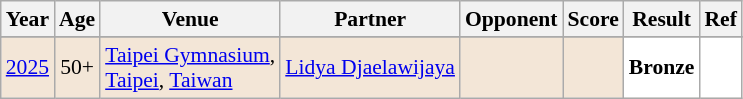<table class="sortable wikitable" style="font-size: 90%;">
<tr>
<th>Year</th>
<th>Age</th>
<th>Venue</th>
<th>Partner</th>
<th>Opponent</th>
<th>Score</th>
<th>Result</th>
<th>Ref</th>
</tr>
<tr>
</tr>
<tr style="background:#F3E6D7">
<td align="center"><a href='#'>2025</a></td>
<td align="center">50+</td>
<td align="left"><a href='#'>Taipei Gymnasium</a>,<br> <a href='#'>Taipei</a>, <a href='#'>Taiwan</a></td>
<td align="left"> <a href='#'>Lidya Djaelawijaya</a></td>
<td align="left"> <br></td>
<td align="left"></td>
<td style="text-align:left; background:white"> <strong>Bronze</strong></td>
<td style="text-align:center; background:white"></td>
</tr>
</table>
